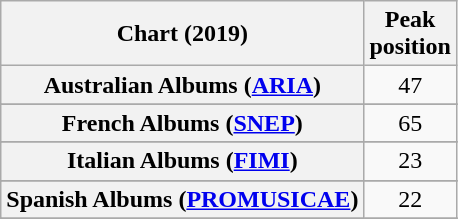<table class="wikitable sortable plainrowheaders" style="text-align:center">
<tr>
<th scope="col">Chart (2019)</th>
<th scope="col">Peak<br>position</th>
</tr>
<tr>
<th scope="row">Australian Albums (<a href='#'>ARIA</a>)</th>
<td>47</td>
</tr>
<tr>
</tr>
<tr>
</tr>
<tr>
</tr>
<tr>
</tr>
<tr>
<th scope="row">French Albums (<a href='#'>SNEP</a>)</th>
<td>65</td>
</tr>
<tr>
</tr>
<tr>
<th scope="row">Italian Albums (<a href='#'>FIMI</a>)</th>
<td>23</td>
</tr>
<tr>
</tr>
<tr>
<th scope="row">Spanish Albums (<a href='#'>PROMUSICAE</a>)</th>
<td>22</td>
</tr>
<tr>
</tr>
<tr>
</tr>
<tr>
</tr>
</table>
